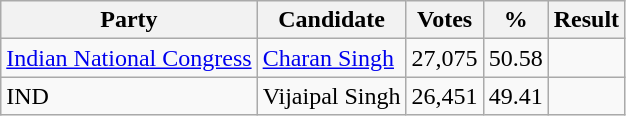<table class="wikitable">
<tr>
<th>Party</th>
<th>Candidate</th>
<th>Votes</th>
<th>%</th>
<th>Result</th>
</tr>
<tr>
<td><a href='#'>Indian National Congress</a></td>
<td><a href='#'>Charan Singh</a></td>
<td>27,075</td>
<td>50.58</td>
<td></td>
</tr>
<tr>
<td>IND</td>
<td>Vijaipal Singh</td>
<td>26,451</td>
<td>49.41</td>
<td></td>
</tr>
</table>
